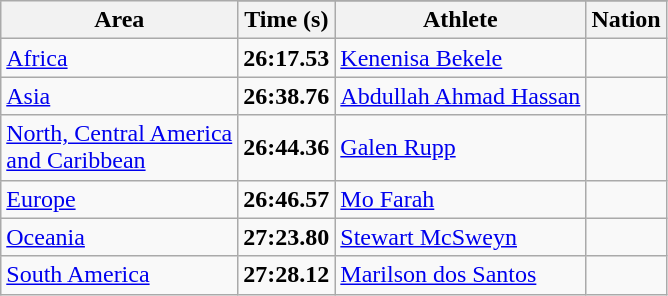<table class="wikitable sortable">
<tr>
<th rowspan=2>Area</th>
</tr>
<tr>
<th>Time (s)</th>
<th>Athlete</th>
<th>Nation</th>
</tr>
<tr>
<td><a href='#'>Africa</a> </td>
<td><strong>26:17.53</strong> </td>
<td><a href='#'>Kenenisa Bekele</a></td>
<td></td>
</tr>
<tr>
<td><a href='#'>Asia</a> </td>
<td><strong>26:38.76</strong></td>
<td><a href='#'>Abdullah Ahmad Hassan</a></td>
<td></td>
</tr>
<tr>
<td><a href='#'>North, Central America<br> and Caribbean</a> </td>
<td><strong>26:44.36</strong></td>
<td><a href='#'>Galen Rupp</a></td>
<td></td>
</tr>
<tr>
<td><a href='#'>Europe</a> </td>
<td><strong>26:46.57</strong></td>
<td><a href='#'>Mo Farah</a></td>
<td></td>
</tr>
<tr>
<td><a href='#'>Oceania</a> </td>
<td><strong>27:23.80</strong></td>
<td><a href='#'>Stewart McSweyn</a></td>
<td></td>
</tr>
<tr>
<td><a href='#'>South America</a> </td>
<td><strong>27:28.12</strong></td>
<td><a href='#'>Marilson dos Santos</a></td>
<td></td>
</tr>
</table>
